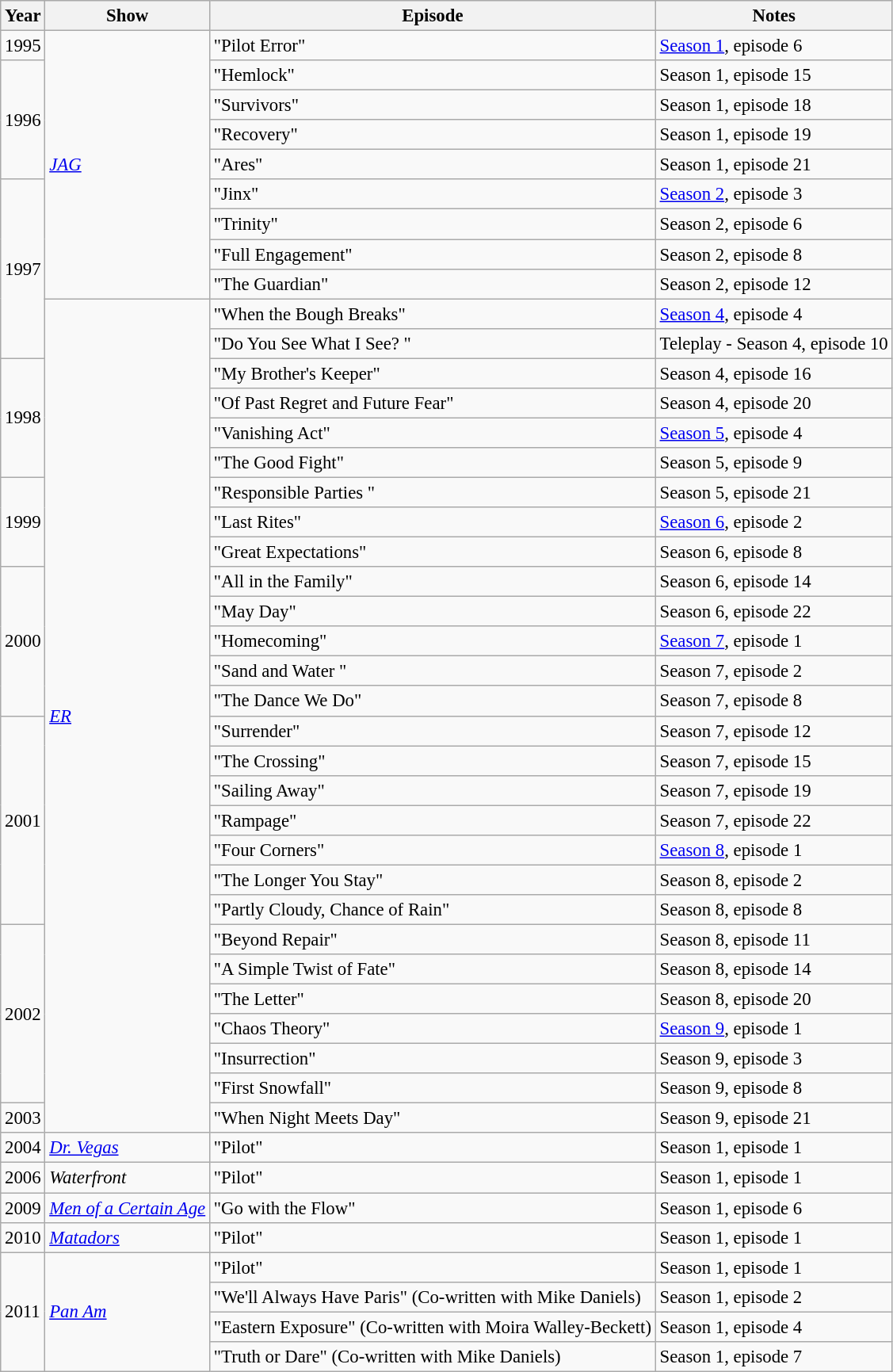<table class="wikitable" style="font-size: 95%;">
<tr>
<th>Year</th>
<th>Show</th>
<th>Episode</th>
<th>Notes</th>
</tr>
<tr>
<td>1995</td>
<td rowspan=9><em><a href='#'>JAG</a></em></td>
<td>"Pilot Error"</td>
<td><a href='#'>Season 1</a>, episode 6</td>
</tr>
<tr>
<td rowspan=4>1996</td>
<td>"Hemlock"</td>
<td>Season 1, episode 15</td>
</tr>
<tr>
<td>"Survivors"</td>
<td>Season 1, episode 18</td>
</tr>
<tr>
<td>"Recovery"</td>
<td>Season 1, episode 19</td>
</tr>
<tr>
<td>"Ares"</td>
<td>Season 1, episode 21</td>
</tr>
<tr>
<td rowspan=6>1997</td>
<td>"Jinx"</td>
<td><a href='#'>Season 2</a>, episode 3</td>
</tr>
<tr>
<td>"Trinity"</td>
<td>Season 2, episode 6</td>
</tr>
<tr>
<td>"Full Engagement"</td>
<td>Season 2, episode 8</td>
</tr>
<tr>
<td>"The Guardian"</td>
<td>Season 2, episode 12</td>
</tr>
<tr>
<td rowspan=28><em><a href='#'>ER</a></em></td>
<td>"When the Bough Breaks"</td>
<td><a href='#'>Season 4</a>, episode 4</td>
</tr>
<tr>
<td>"Do You See What I See? "</td>
<td>Teleplay - Season 4, episode 10</td>
</tr>
<tr>
<td rowspan=4>1998</td>
<td>"My Brother's Keeper"</td>
<td>Season 4, episode 16</td>
</tr>
<tr>
<td>"Of Past Regret and Future Fear"</td>
<td>Season 4, episode 20</td>
</tr>
<tr>
<td>"Vanishing Act"</td>
<td><a href='#'>Season 5</a>, episode 4</td>
</tr>
<tr>
<td>"The Good Fight"</td>
<td>Season 5, episode 9</td>
</tr>
<tr>
<td rowspan=3>1999</td>
<td>"Responsible Parties "</td>
<td>Season 5, episode 21</td>
</tr>
<tr>
<td>"Last Rites"</td>
<td><a href='#'>Season 6</a>, episode 2</td>
</tr>
<tr>
<td>"Great Expectations"</td>
<td>Season 6, episode 8</td>
</tr>
<tr>
<td rowspan=5>2000</td>
<td>"All in the Family"</td>
<td>Season 6, episode 14</td>
</tr>
<tr>
<td>"May Day"</td>
<td>Season 6, episode 22</td>
</tr>
<tr>
<td>"Homecoming"</td>
<td><a href='#'>Season 7</a>, episode 1</td>
</tr>
<tr>
<td>"Sand and Water "</td>
<td>Season 7, episode 2</td>
</tr>
<tr>
<td>"The Dance We Do"</td>
<td>Season 7, episode 8</td>
</tr>
<tr>
<td rowspan=7>2001</td>
<td>"Surrender"</td>
<td>Season 7, episode 12</td>
</tr>
<tr>
<td>"The Crossing"</td>
<td>Season 7, episode 15</td>
</tr>
<tr>
<td>"Sailing Away"</td>
<td>Season 7, episode 19</td>
</tr>
<tr>
<td>"Rampage"</td>
<td>Season 7, episode 22</td>
</tr>
<tr>
<td>"Four Corners"</td>
<td><a href='#'>Season 8</a>, episode 1</td>
</tr>
<tr>
<td>"The Longer You Stay"</td>
<td>Season 8, episode 2</td>
</tr>
<tr>
<td>"Partly Cloudy, Chance of Rain"</td>
<td>Season 8, episode 8</td>
</tr>
<tr>
<td rowspan=6>2002</td>
<td>"Beyond Repair"</td>
<td>Season 8, episode 11</td>
</tr>
<tr>
<td>"A Simple Twist of Fate"</td>
<td>Season 8, episode 14</td>
</tr>
<tr>
<td>"The Letter"</td>
<td>Season 8, episode 20</td>
</tr>
<tr>
<td>"Chaos Theory"</td>
<td><a href='#'>Season 9</a>, episode 1</td>
</tr>
<tr>
<td>"Insurrection"</td>
<td>Season 9, episode 3</td>
</tr>
<tr>
<td>"First Snowfall"</td>
<td>Season 9, episode 8</td>
</tr>
<tr>
<td>2003</td>
<td>"When Night Meets Day"</td>
<td>Season 9, episode 21</td>
</tr>
<tr>
<td>2004</td>
<td><em><a href='#'>Dr. Vegas</a></em></td>
<td>"Pilot"</td>
<td>Season 1, episode 1</td>
</tr>
<tr>
<td>2006</td>
<td><em>Waterfront</em></td>
<td>"Pilot"</td>
<td>Season 1, episode 1</td>
</tr>
<tr>
<td>2009</td>
<td><em><a href='#'>Men of a Certain Age</a></em></td>
<td>"Go with the Flow"</td>
<td>Season 1, episode 6</td>
</tr>
<tr>
<td>2010</td>
<td><em><a href='#'>Matadors</a></em></td>
<td>"Pilot"</td>
<td>Season 1, episode 1</td>
</tr>
<tr>
<td rowspan=4>2011</td>
<td rowspan=4><em><a href='#'>Pan Am</a></em></td>
<td>"Pilot"</td>
<td>Season 1, episode 1</td>
</tr>
<tr>
<td>"We'll Always Have Paris" (Co-written with Mike Daniels)</td>
<td>Season 1, episode 2</td>
</tr>
<tr>
<td>"Eastern Exposure" (Co-written with Moira Walley-Beckett)</td>
<td>Season 1, episode 4</td>
</tr>
<tr>
<td>"Truth or Dare" (Co-written with Mike Daniels)</td>
<td>Season 1, episode 7</td>
</tr>
</table>
